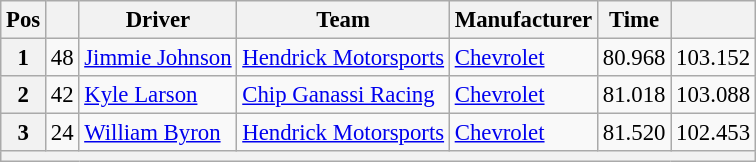<table class="wikitable" style="font-size:95%">
<tr>
<th>Pos</th>
<th></th>
<th>Driver</th>
<th>Team</th>
<th>Manufacturer</th>
<th>Time</th>
<th></th>
</tr>
<tr>
<th>1</th>
<td>48</td>
<td><a href='#'>Jimmie Johnson</a></td>
<td><a href='#'>Hendrick Motorsports</a></td>
<td><a href='#'>Chevrolet</a></td>
<td>80.968</td>
<td>103.152</td>
</tr>
<tr>
<th>2</th>
<td>42</td>
<td><a href='#'>Kyle Larson</a></td>
<td><a href='#'>Chip Ganassi Racing</a></td>
<td><a href='#'>Chevrolet</a></td>
<td>81.018</td>
<td>103.088</td>
</tr>
<tr>
<th>3</th>
<td>24</td>
<td><a href='#'>William Byron</a></td>
<td><a href='#'>Hendrick Motorsports</a></td>
<td><a href='#'>Chevrolet</a></td>
<td>81.520</td>
<td>102.453</td>
</tr>
<tr>
<th colspan="7"></th>
</tr>
</table>
